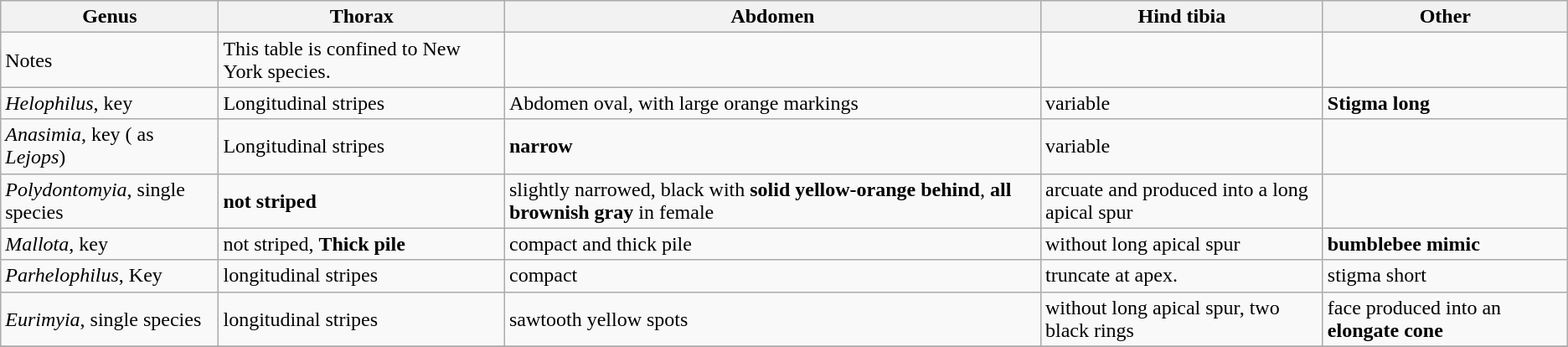<table class="wikitable collapsible collapsed" border="3">
<tr>
<th>Genus</th>
<th>Thorax</th>
<th>Abdomen</th>
<th>Hind tibia</th>
<th>Other</th>
</tr>
<tr>
<td>Notes</td>
<td>This table is confined to New York species.</td>
<td></td>
<td></td>
</tr>
<tr>
<td><em>Helophilus</em>, key </td>
<td>Longitudinal stripes</td>
<td>Abdomen oval, with large orange markings</td>
<td>variable</td>
<td><strong>Stigma long</strong></td>
</tr>
<tr>
<td><em>Anasimia</em>, key ( as <em>Lejops</em>) </td>
<td>Longitudinal stripes</td>
<td><strong>narrow</strong></td>
<td>variable</td>
<td></td>
</tr>
<tr>
<td><em>Polydontomyia</em>, single species</td>
<td><strong>not striped</strong></td>
<td>slightly narrowed, black with <strong>solid yellow-orange behind</strong>, <strong>all brownish gray</strong> in female</td>
<td>arcuate and produced into a long apical spur</td>
<td></td>
</tr>
<tr>
<td><em>Mallota</em>, key </td>
<td>not striped, <strong>Thick pile</strong></td>
<td>compact and thick pile</td>
<td>without long apical spur</td>
<td><strong>bumblebee mimic</strong></td>
</tr>
<tr>
<td><em>Parhelophilus</em>, Key </td>
<td>longitudinal stripes</td>
<td>compact</td>
<td>truncate at apex.</td>
<td>stigma short</td>
</tr>
<tr>
<td><em>Eurimyia</em>, single species</td>
<td>longitudinal stripes</td>
<td>sawtooth yellow spots</td>
<td>without long apical spur, two black rings</td>
<td>face produced into an <strong>elongate cone</strong></td>
</tr>
<tr>
</tr>
</table>
